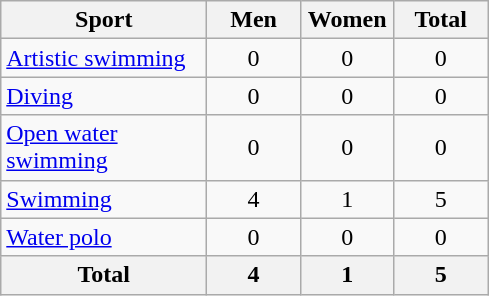<table class="wikitable sortable" style="text-align:center;">
<tr>
<th width=130>Sport</th>
<th width=55>Men</th>
<th width=55>Women</th>
<th width=55>Total</th>
</tr>
<tr>
<td align=left><a href='#'>Artistic swimming</a></td>
<td>0</td>
<td>0</td>
<td>0</td>
</tr>
<tr>
<td align=left><a href='#'>Diving</a></td>
<td>0</td>
<td>0</td>
<td>0</td>
</tr>
<tr>
<td align=left><a href='#'>Open water swimming</a></td>
<td>0</td>
<td>0</td>
<td>0</td>
</tr>
<tr>
<td align=left><a href='#'>Swimming</a></td>
<td>4</td>
<td>1</td>
<td>5</td>
</tr>
<tr>
<td align=left><a href='#'>Water polo</a></td>
<td>0</td>
<td>0</td>
<td>0</td>
</tr>
<tr>
<th>Total</th>
<th>4</th>
<th>1</th>
<th>5</th>
</tr>
</table>
